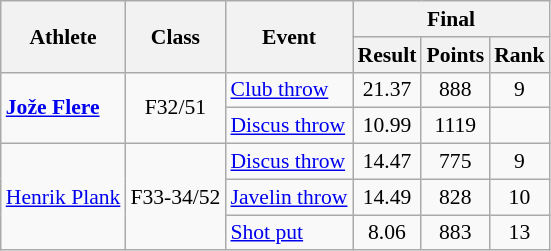<table class=wikitable style="font-size:90%">
<tr>
<th rowspan="2">Athlete</th>
<th rowspan="2">Class</th>
<th rowspan="2">Event</th>
<th colspan="3">Final</th>
</tr>
<tr>
<th>Result</th>
<th>Points</th>
<th>Rank</th>
</tr>
<tr>
<td rowspan="2"><strong><a href='#'>Jože Flere</a></strong></td>
<td rowspan="2" style="text-align:center;">F32/51</td>
<td><a href='#'>Club throw</a></td>
<td style="text-align:center;">21.37</td>
<td style="text-align:center;">888</td>
<td style="text-align:center;">9</td>
</tr>
<tr>
<td><a href='#'>Discus throw</a></td>
<td style="text-align:center;">10.99</td>
<td style="text-align:center;">1119</td>
<td style="text-align:center;"></td>
</tr>
<tr>
<td rowspan="3"><a href='#'>Henrik Plank</a></td>
<td rowspan="3" style="text-align:center;">F33-34/52</td>
<td><a href='#'>Discus throw</a></td>
<td style="text-align:center;">14.47</td>
<td style="text-align:center;">775</td>
<td style="text-align:center;">9</td>
</tr>
<tr>
<td><a href='#'>Javelin throw</a></td>
<td style="text-align:center;">14.49</td>
<td style="text-align:center;">828</td>
<td style="text-align:center;">10</td>
</tr>
<tr>
<td><a href='#'>Shot put</a></td>
<td style="text-align:center;">8.06</td>
<td style="text-align:center;">883</td>
<td style="text-align:center;">13</td>
</tr>
</table>
